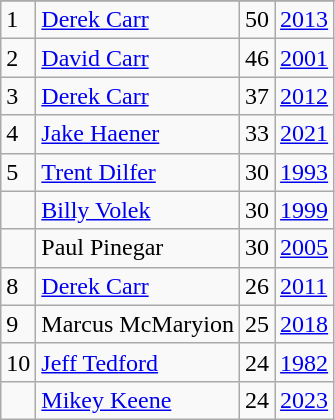<table class="wikitable">
<tr>
</tr>
<tr>
<td>1</td>
<td><a href='#'>Derek Carr</a></td>
<td>50</td>
<td><a href='#'>2013</a></td>
</tr>
<tr>
<td>2</td>
<td><a href='#'>David Carr</a></td>
<td>46</td>
<td><a href='#'>2001</a></td>
</tr>
<tr>
<td>3</td>
<td><a href='#'>Derek Carr</a></td>
<td>37</td>
<td><a href='#'>2012</a></td>
</tr>
<tr>
<td>4</td>
<td><a href='#'>Jake Haener</a></td>
<td>33</td>
<td><a href='#'>2021</a></td>
</tr>
<tr>
<td>5</td>
<td><a href='#'>Trent Dilfer</a></td>
<td>30</td>
<td><a href='#'>1993</a></td>
</tr>
<tr>
<td></td>
<td><a href='#'>Billy Volek</a></td>
<td>30</td>
<td><a href='#'>1999</a></td>
</tr>
<tr>
<td></td>
<td>Paul Pinegar</td>
<td>30</td>
<td><a href='#'>2005</a></td>
</tr>
<tr>
<td>8</td>
<td><a href='#'>Derek Carr</a></td>
<td>26</td>
<td><a href='#'>2011</a></td>
</tr>
<tr>
<td>9</td>
<td>Marcus McMaryion</td>
<td>25</td>
<td><a href='#'>2018</a></td>
</tr>
<tr>
<td>10</td>
<td><a href='#'>Jeff Tedford</a></td>
<td>24</td>
<td><a href='#'>1982</a></td>
</tr>
<tr>
<td></td>
<td><a href='#'>Mikey Keene</a></td>
<td>24</td>
<td><a href='#'>2023</a></td>
</tr>
</table>
